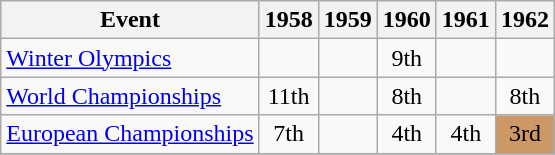<table class="wikitable">
<tr>
<th>Event</th>
<th>1958</th>
<th>1959</th>
<th>1960</th>
<th>1961</th>
<th>1962</th>
</tr>
<tr>
<td><a href='#'>Winter Olympics</a></td>
<td></td>
<td></td>
<td align="center">9th</td>
<td></td>
<td></td>
</tr>
<tr>
<td><a href='#'>World Championships</a></td>
<td align="center">11th</td>
<td></td>
<td align="center">8th</td>
<td></td>
<td align="center">8th</td>
</tr>
<tr>
<td><a href='#'>European Championships</a></td>
<td align="center">7th</td>
<td></td>
<td align="center">4th</td>
<td align="center">4th</td>
<td align="center" bgcolor="cc9966">3rd</td>
</tr>
<tr>
</tr>
</table>
